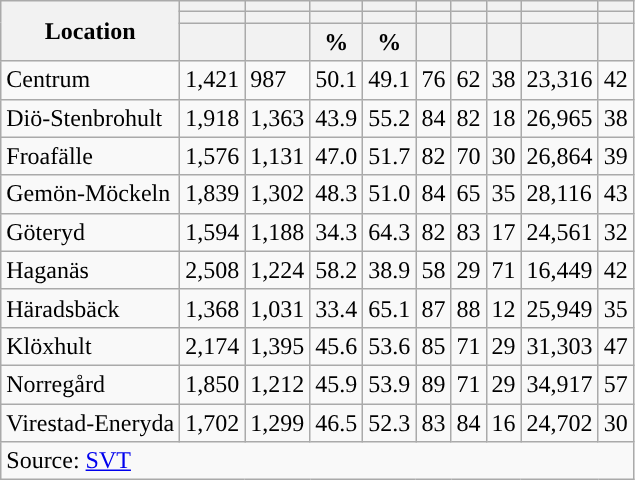<table role="presentation" class="wikitable sortable mw-collapsible">
<tr>
<th rowspan="3">Location</th>
<th></th>
<th></th>
<th></th>
<th></th>
<th></th>
<th></th>
<th></th>
<th></th>
<th></th>
</tr>
<tr>
<th></th>
<th></th>
<th style="background:"></th>
<th style="background:"></th>
<th></th>
<th></th>
<th></th>
<th></th>
<th></th>
</tr>
<tr>
<th data-sort-type="number"></th>
<th data-sort-type="number"></th>
<th data-sort-type="number">%</th>
<th data-sort-type="number">%</th>
<th data-sort-type="number"></th>
<th data-sort-type="number"></th>
<th data-sort-type="number"></th>
<th data-sort-type="number"></th>
<th data-sort-type="number"></th>
</tr>
<tr>
<td align="left">Centrum</td>
<td>1,421</td>
<td>987</td>
<td>50.1</td>
<td>49.1</td>
<td>76</td>
<td>62</td>
<td>38</td>
<td>23,316</td>
<td>42</td>
</tr>
<tr>
<td align="left">Diö-Stenbrohult</td>
<td>1,918</td>
<td>1,363</td>
<td>43.9</td>
<td>55.2</td>
<td>84</td>
<td>82</td>
<td>18</td>
<td>26,965</td>
<td>38</td>
</tr>
<tr>
<td align="left">Froafälle</td>
<td>1,576</td>
<td>1,131</td>
<td>47.0</td>
<td>51.7</td>
<td>82</td>
<td>70</td>
<td>30</td>
<td>26,864</td>
<td>39</td>
</tr>
<tr>
<td align="left">Gemön-Möckeln</td>
<td>1,839</td>
<td>1,302</td>
<td>48.3</td>
<td>51.0</td>
<td>84</td>
<td>65</td>
<td>35</td>
<td>28,116</td>
<td>43</td>
</tr>
<tr>
<td align="left">Göteryd</td>
<td>1,594</td>
<td>1,188</td>
<td>34.3</td>
<td>64.3</td>
<td>82</td>
<td>83</td>
<td>17</td>
<td>24,561</td>
<td>32</td>
</tr>
<tr>
<td align="left">Haganäs</td>
<td>2,508</td>
<td>1,224</td>
<td>58.2</td>
<td>38.9</td>
<td>58</td>
<td>29</td>
<td>71</td>
<td>16,449</td>
<td>42</td>
</tr>
<tr>
<td align="left">Häradsbäck</td>
<td>1,368</td>
<td>1,031</td>
<td>33.4</td>
<td>65.1</td>
<td>87</td>
<td>88</td>
<td>12</td>
<td>25,949</td>
<td>35</td>
</tr>
<tr>
<td align="left">Klöxhult</td>
<td>2,174</td>
<td>1,395</td>
<td>45.6</td>
<td>53.6</td>
<td>85</td>
<td>71</td>
<td>29</td>
<td>31,303</td>
<td>47</td>
</tr>
<tr>
<td align="left">Norregård</td>
<td>1,850</td>
<td>1,212</td>
<td>45.9</td>
<td>53.9</td>
<td>89</td>
<td>71</td>
<td>29</td>
<td>34,917</td>
<td>57</td>
</tr>
<tr>
<td align="left">Virestad-Eneryda</td>
<td>1,702</td>
<td>1,299</td>
<td>46.5</td>
<td>52.3</td>
<td>83</td>
<td>84</td>
<td>16</td>
<td>24,702</td>
<td>30</td>
</tr>
<tr>
<td colspan="10" align="left">Source: <a href='#'>SVT</a></td>
</tr>
</table>
